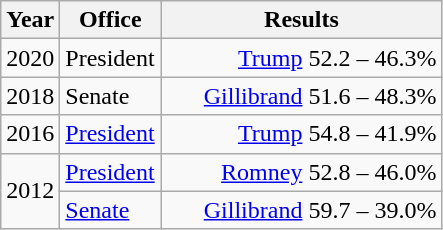<table class=wikitable>
<tr>
<th width="30">Year</th>
<th width="60">Office</th>
<th width="180">Results</th>
</tr>
<tr>
<td>2020</td>
<td>President</td>
<td align="right" ><a href='#'>Trump</a> 52.2 – 46.3%</td>
</tr>
<tr>
<td>2018</td>
<td>Senate</td>
<td align="right" ><a href='#'>Gillibrand</a> 51.6 – 48.3%</td>
</tr>
<tr>
<td>2016</td>
<td><a href='#'>President</a></td>
<td align="right" ><a href='#'>Trump</a> 54.8 – 41.9%</td>
</tr>
<tr>
<td rowspan="2">2012</td>
<td><a href='#'>President</a></td>
<td align="right" ><a href='#'>Romney</a> 52.8 – 46.0%</td>
</tr>
<tr>
<td><a href='#'>Senate</a></td>
<td align="right" ><a href='#'>Gillibrand</a> 59.7 – 39.0%</td>
</tr>
</table>
